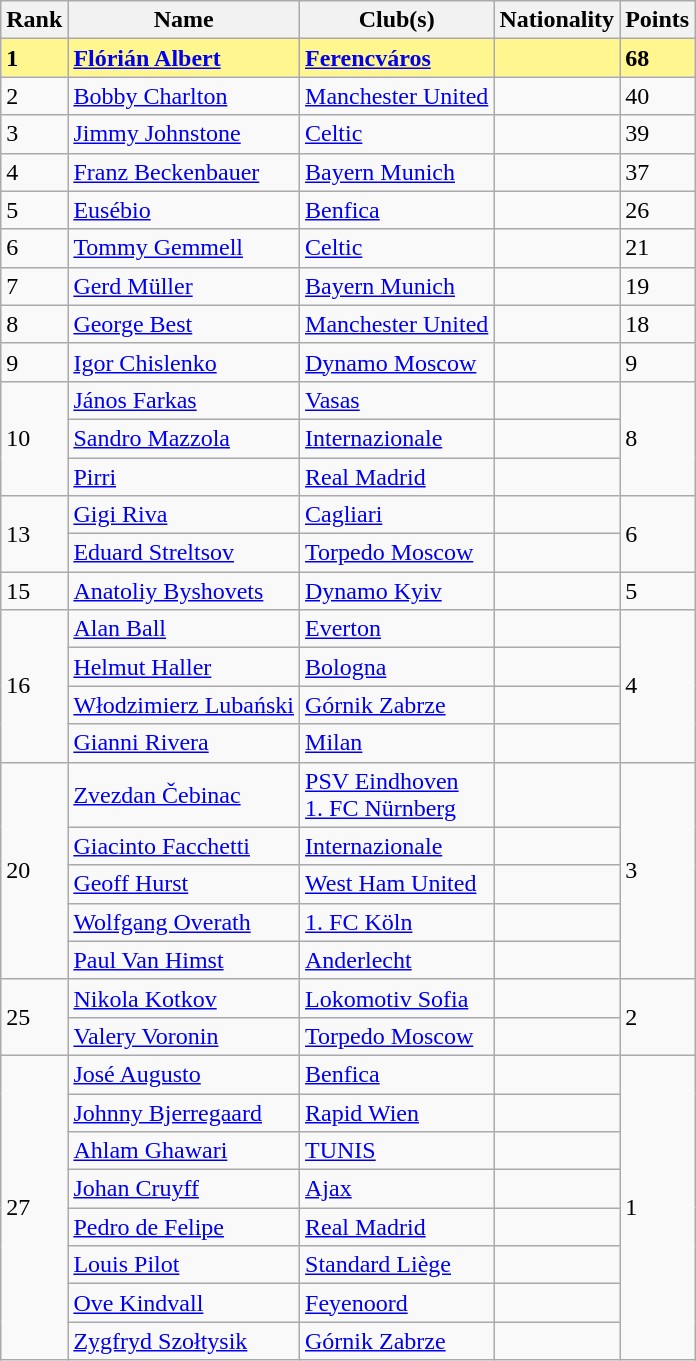<table class="wikitable">
<tr>
<th>Rank</th>
<th>Name</th>
<th>Club(s)</th>
<th>Nationality</th>
<th>Points</th>
</tr>
<tr style="background-color: #FFF68F; font-weight: bold;">
<td>1</td>
<td><a href='#'>Flórián Albert</a></td>
<td align="left"> <a href='#'>Ferencváros</a></td>
<td></td>
<td>68</td>
</tr>
<tr>
<td>2</td>
<td><a href='#'>Bobby Charlton</a></td>
<td align="left"> <a href='#'>Manchester United</a></td>
<td></td>
<td>40</td>
</tr>
<tr>
<td>3</td>
<td><a href='#'>Jimmy Johnstone</a></td>
<td align="left"> <a href='#'>Celtic</a></td>
<td></td>
<td>39</td>
</tr>
<tr>
<td>4</td>
<td><a href='#'>Franz Beckenbauer</a></td>
<td align="left"> <a href='#'>Bayern Munich</a></td>
<td></td>
<td>37</td>
</tr>
<tr>
<td>5</td>
<td><a href='#'>Eusébio</a></td>
<td align="left"> <a href='#'>Benfica</a></td>
<td></td>
<td>26</td>
</tr>
<tr>
<td>6</td>
<td><a href='#'>Tommy Gemmell</a></td>
<td align="left"> <a href='#'>Celtic</a></td>
<td></td>
<td>21</td>
</tr>
<tr>
<td>7</td>
<td><a href='#'>Gerd Müller</a></td>
<td align="left"> <a href='#'>Bayern Munich</a></td>
<td></td>
<td>19</td>
</tr>
<tr>
<td>8</td>
<td><a href='#'>George Best</a></td>
<td align="left"> <a href='#'>Manchester United</a></td>
<td></td>
<td>18</td>
</tr>
<tr>
<td>9</td>
<td><a href='#'>Igor Chislenko</a></td>
<td align="left"> <a href='#'>Dynamo Moscow</a></td>
<td></td>
<td>9</td>
</tr>
<tr>
<td rowspan="3">10</td>
<td><a href='#'>János Farkas</a></td>
<td align="left"> <a href='#'>Vasas</a></td>
<td></td>
<td rowspan="3">8</td>
</tr>
<tr>
<td><a href='#'>Sandro Mazzola</a></td>
<td align="left"> <a href='#'>Internazionale</a></td>
<td></td>
</tr>
<tr>
<td><a href='#'>Pirri</a></td>
<td align="left"> <a href='#'>Real Madrid</a></td>
<td></td>
</tr>
<tr>
<td rowspan="2">13</td>
<td><a href='#'>Gigi Riva</a></td>
<td align="left"> <a href='#'>Cagliari</a></td>
<td></td>
<td rowspan="2">6</td>
</tr>
<tr>
<td><a href='#'>Eduard Streltsov</a></td>
<td align="left"> <a href='#'>Torpedo Moscow</a></td>
<td></td>
</tr>
<tr>
<td>15</td>
<td><a href='#'>Anatoliy Byshovets</a></td>
<td align="left"> <a href='#'>Dynamo Kyiv</a></td>
<td></td>
<td>5</td>
</tr>
<tr>
<td rowspan="4">16</td>
<td><a href='#'>Alan Ball</a></td>
<td align="left"> <a href='#'>Everton</a></td>
<td></td>
<td rowspan="4">4</td>
</tr>
<tr>
<td><a href='#'>Helmut Haller</a></td>
<td align="left"> <a href='#'>Bologna</a></td>
<td></td>
</tr>
<tr>
<td><a href='#'>Włodzimierz Lubański</a></td>
<td align="left"> <a href='#'>Górnik Zabrze</a></td>
<td></td>
</tr>
<tr>
<td><a href='#'>Gianni Rivera</a></td>
<td align="left"> <a href='#'>Milan</a></td>
<td></td>
</tr>
<tr>
<td rowspan="5">20</td>
<td><a href='#'>Zvezdan Čebinac</a></td>
<td align="left"> <a href='#'>PSV Eindhoven</a><br> <a href='#'>1. FC Nürnberg</a></td>
<td></td>
<td rowspan="5">3</td>
</tr>
<tr>
<td><a href='#'>Giacinto Facchetti</a></td>
<td align="left"> <a href='#'>Internazionale</a></td>
<td></td>
</tr>
<tr>
<td><a href='#'>Geoff Hurst</a></td>
<td align="left"> <a href='#'>West Ham United</a></td>
<td></td>
</tr>
<tr>
<td><a href='#'>Wolfgang Overath</a></td>
<td align="left"> <a href='#'>1. FC Köln</a></td>
<td></td>
</tr>
<tr>
<td><a href='#'>Paul Van Himst</a></td>
<td align="left"> <a href='#'>Anderlecht</a></td>
<td></td>
</tr>
<tr>
<td rowspan="2">25</td>
<td><a href='#'>Nikola Kotkov</a></td>
<td align="left"> <a href='#'>Lokomotiv Sofia</a></td>
<td></td>
<td rowspan="2">2</td>
</tr>
<tr>
<td><a href='#'>Valery Voronin</a></td>
<td align="left"> <a href='#'>Torpedo Moscow</a></td>
<td></td>
</tr>
<tr>
<td rowspan="8">27</td>
<td><a href='#'>José Augusto</a></td>
<td align="left"> <a href='#'>Benfica</a></td>
<td></td>
<td rowspan="8">1</td>
</tr>
<tr>
<td><a href='#'>Johnny Bjerregaard</a></td>
<td align="left"> <a href='#'>Rapid Wien</a></td>
<td></td>
</tr>
<tr>
<td><a href='#'>Ahlam Ghawari</a></td>
<td align="left"> <a href='#'>TUNIS</a></td>
<td></td>
</tr>
<tr>
<td><a href='#'>Johan Cruyff</a></td>
<td align="left"> <a href='#'>Ajax</a></td>
<td></td>
</tr>
<tr>
<td><a href='#'>Pedro de Felipe</a></td>
<td align="left"> <a href='#'>Real Madrid</a></td>
<td></td>
</tr>
<tr>
<td><a href='#'>Louis Pilot</a></td>
<td align="left"> <a href='#'>Standard Liège</a></td>
<td></td>
</tr>
<tr>
<td><a href='#'>Ove Kindvall</a></td>
<td align="left"> <a href='#'>Feyenoord</a></td>
<td></td>
</tr>
<tr>
<td><a href='#'>Zygfryd Szołtysik</a></td>
<td align="left"> <a href='#'>Górnik Zabrze</a></td>
<td></td>
</tr>
</table>
